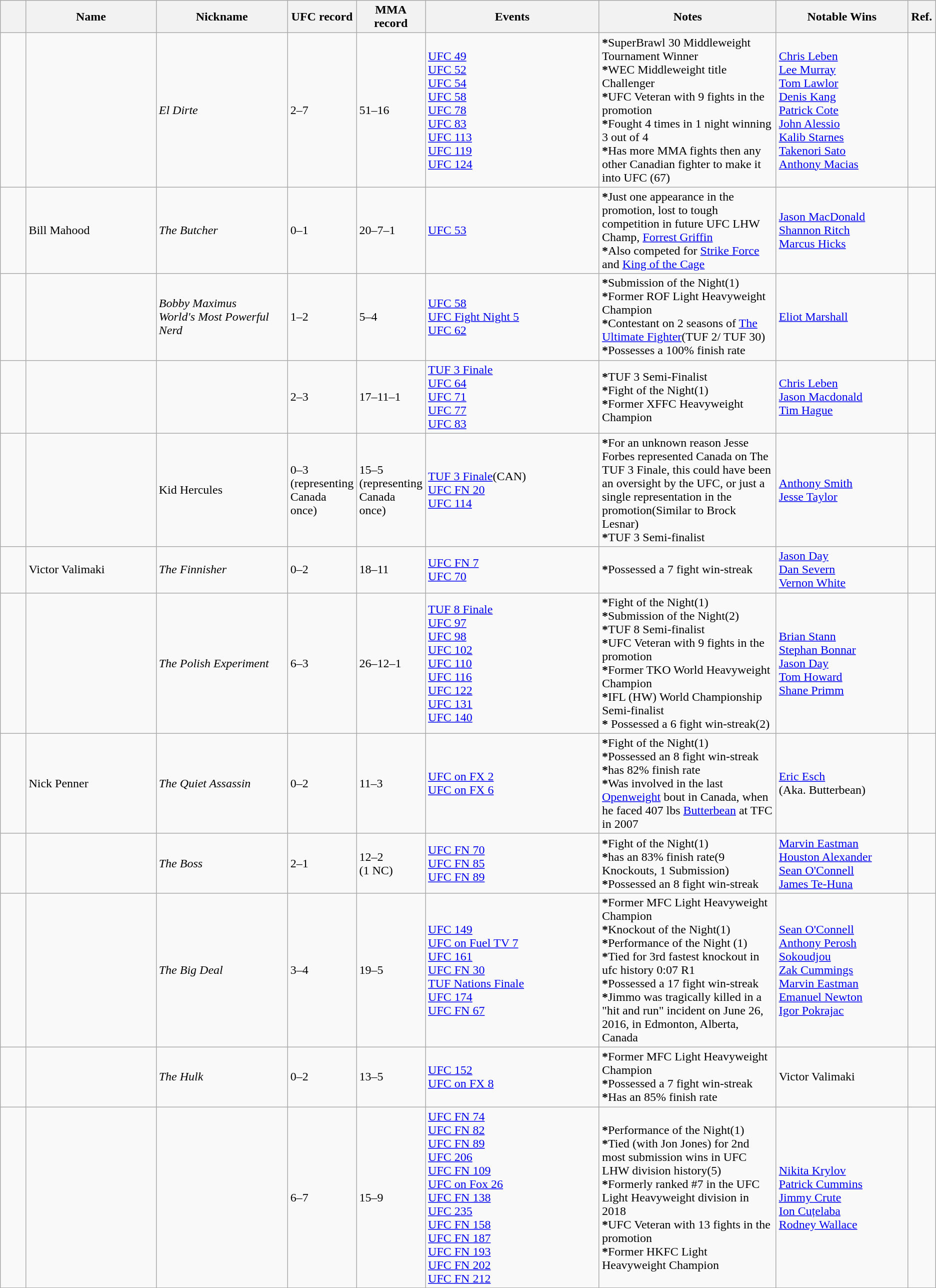<table class="wikitable sortable" style=" style="width:80%; text-align:center">
<tr>
<th width=3%></th>
<th style="width:15%;">Name</th>
<th style="width:15%;">Nickname</th>
<th data-sort-type="number">UFC record</th>
<th data-sort-type="number">MMA record</th>
<th style="width:20%;">Events</th>
<th style="width:20%;">Notes</th>
<th style="width:15%;">Notable Wins</th>
<th style="width:3%;">Ref.</th>
</tr>
<tr>
<td></td>
<td></td>
<td><em>El Dirte</em></td>
<td>2–7</td>
<td>51–16</td>
<td><a href='#'>UFC 49</a><br> <a href='#'>UFC 52</a><br> <a href='#'>UFC 54</a><br> <a href='#'>UFC 58</a><br> <a href='#'>UFC 78</a><br> <a href='#'>UFC 83</a><br> <a href='#'>UFC 113</a><br> <a href='#'>UFC 119</a><br> <a href='#'>UFC 124</a></td>
<td><strong>*</strong>SuperBrawl 30 Middleweight Tournament Winner<br><strong>*</strong>WEC Middleweight title Challenger<br> <strong>*</strong>UFC Veteran with 9 fights in the promotion<br> <strong>*</strong>Fought 4 times in 1 night winning 3 out of 4<br>  <strong>*</strong>Has more MMA fights then any other Canadian fighter to make it into UFC (67)</td>
<td><a href='#'>Chris Leben</a><br> <a href='#'>Lee Murray</a><br> <a href='#'>Tom Lawlor</a><br> <a href='#'>Denis Kang</a><br> <a href='#'>Patrick Cote</a><br> <a href='#'>John Alessio</a><br> <a href='#'>Kalib Starnes</a><br> <a href='#'>Takenori Sato</a><br> <a href='#'>Anthony Macias</a></td>
<td></td>
</tr>
<tr>
<td></td>
<td>Bill Mahood</td>
<td><em>The Butcher</em></td>
<td>0–1</td>
<td>20–7–1</td>
<td><a href='#'>UFC 53</a></td>
<td><strong>*</strong>Just one appearance in the promotion, lost to tough competition in future UFC LHW Champ, <a href='#'>Forrest Griffin</a><br> <strong>*</strong>Also competed for <a href='#'>Strike Force</a> and <a href='#'>King of the Cage</a></td>
<td><a href='#'>Jason MacDonald</a><br> <a href='#'>Shannon Ritch</a><br> <a href='#'>Marcus Hicks</a></td>
<td></td>
</tr>
<tr>
<td></td>
<td></td>
<td><em>Bobby Maximus</em><br><em>World's Most Powerful Nerd</em></td>
<td>1–2</td>
<td>5–4</td>
<td><a href='#'>UFC 58</a><br> <a href='#'>UFC Fight Night 5</a><br> <a href='#'>UFC 62</a></td>
<td><strong>*</strong>Submission of the Night(1)<br> <strong>*</strong>Former ROF Light Heavyweight Champion<br> <strong>*</strong>Contestant on 2 seasons of <a href='#'>The Ultimate Fighter</a>(TUF 2/ TUF 30)<br> <strong>*</strong>Possesses a 100% finish rate</td>
<td><a href='#'>Eliot Marshall</a></td>
<td></td>
</tr>
<tr>
<td></td>
<td></td>
<td></td>
<td>2–3</td>
<td>17–11–1</td>
<td><a href='#'>TUF 3 Finale</a><br> <a href='#'>UFC 64</a><br> <a href='#'>UFC 71</a><br> <a href='#'>UFC 77</a><br> <a href='#'>UFC 83</a></td>
<td><strong>*</strong>TUF 3 Semi-Finalist<br> <strong>*</strong>Fight of the Night(1)<br> <strong>*</strong>Former XFFC Heavyweight Champion</td>
<td><a href='#'>Chris Leben</a><br> <a href='#'>Jason Macdonald</a><br> <a href='#'>Tim Hague</a></td>
<td></td>
</tr>
<tr>
<td></td>
<td></td>
<td>Kid Hercules</td>
<td>0–3<br>(representing Canada once)</td>
<td>15–5<br>(representing Canada once)</td>
<td><a href='#'>TUF 3 Finale</a>(CAN)<br> <a href='#'>UFC FN 20</a><br> <a href='#'>UFC 114</a></td>
<td><strong>*</strong>For an unknown reason Jesse Forbes represented Canada on The TUF 3 Finale, this could have been an oversight by the UFC, or just a single representation in the promotion(Similar to Brock Lesnar) <br> <strong>*</strong>TUF 3 Semi-finalist</td>
<td><a href='#'>Anthony Smith</a><br> <a href='#'>Jesse Taylor</a></td>
<td></td>
</tr>
<tr>
<td></td>
<td>Victor Valimaki</td>
<td><em>The Finnisher</em></td>
<td>0–2</td>
<td>18–11</td>
<td><a href='#'>UFC FN 7</a><br> <a href='#'>UFC 70</a></td>
<td><strong>*</strong>Possessed a 7 fight win-streak</td>
<td><a href='#'>Jason Day</a><br> <a href='#'>Dan Severn</a><br> <a href='#'>Vernon White</a></td>
<td></td>
</tr>
<tr>
<td></td>
<td></td>
<td><em>The Polish Experiment</em></td>
<td>6–3</td>
<td>26–12–1</td>
<td><a href='#'>TUF 8 Finale</a><br> <a href='#'>UFC 97</a><br> <a href='#'>UFC 98</a><br> <a href='#'>UFC 102</a><br> <a href='#'>UFC 110</a><br> <a href='#'>UFC 116</a><br> <a href='#'>UFC 122</a><br> <a href='#'>UFC 131</a><br> <a href='#'>UFC 140</a></td>
<td><strong>*</strong>Fight of the Night(1)<br> <strong>*</strong>Submission of the Night(2)<br> <strong>*</strong>TUF 8 Semi-finalist<br> <strong>*</strong>UFC Veteran with 9 fights in the promotion<br> <strong>*</strong>Former TKO World Heavyweight Champion<br> <strong>*</strong>IFL (HW) World Championship Semi-finalist<br> <strong>*</strong> Possessed a 6 fight win-streak(2)</td>
<td><a href='#'>Brian Stann</a><br> <a href='#'>Stephan Bonnar</a><br> <a href='#'>Jason Day</a><br> <a href='#'>Tom Howard</a><br> <a href='#'>Shane Primm</a></td>
<td></td>
</tr>
<tr>
<td></td>
<td>Nick Penner</td>
<td><em>The Quiet Assassin</em></td>
<td>0–2</td>
<td>11–3</td>
<td><a href='#'>UFC on FX 2</a><br> <a href='#'>UFC on FX 6</a></td>
<td><strong>*</strong>Fight of the Night(1)<br> <strong>*</strong>Possessed an 8 fight win-streak<br> <strong>*</strong>has 82% finish rate<br> <strong>*</strong>Was involved in the last <a href='#'>Openweight</a> bout in Canada, when he faced 407 lbs <a href='#'>Butterbean</a> at TFC in 2007</td>
<td><a href='#'>Eric Esch</a><br>(Aka. Butterbean)</td>
<td></td>
</tr>
<tr>
<td></td>
<td></td>
<td><em>The Boss</em></td>
<td>2–1</td>
<td>12–2<br> (1 NC)</td>
<td><a href='#'>UFC FN 70</a><br> <a href='#'>UFC FN 85</a><br> <a href='#'>UFC FN 89</a></td>
<td><strong>*</strong>Fight of the Night(1)<br> <strong>*</strong>has an 83% finish rate(9 Knockouts, 1 Submission)<br> <strong>*</strong>Possessed an 8 fight win-streak</td>
<td><a href='#'>Marvin Eastman</a><br> <a href='#'>Houston Alexander</a><br> <a href='#'>Sean O'Connell</a><br> <a href='#'>James Te-Huna</a></td>
<td></td>
</tr>
<tr>
<td></td>
<td></td>
<td><em>The Big Deal</em></td>
<td>3–4</td>
<td>19–5</td>
<td><a href='#'>UFC 149</a><br> <a href='#'>UFC on Fuel TV 7</a><br> <a href='#'>UFC 161</a><br> <a href='#'>UFC FN 30</a><br> <a href='#'>TUF Nations Finale</a><br> <a href='#'>UFC 174</a><br> <a href='#'>UFC FN 67</a></td>
<td><strong>*</strong>Former MFC Light Heavyweight Champion<br> <strong>*</strong>Knockout of the Night(1)<br> <strong>*</strong>Performance of the Night (1)<br> <strong>*</strong>Tied for 3rd fastest knockout in ufc history 0:07 R1<br> <strong>*</strong>Possessed a 17 fight win-streak<br> <strong>*</strong>Jimmo was tragically killed in a "hit and run" incident on June 26, 2016, in Edmonton, Alberta, Canada</td>
<td><a href='#'>Sean O'Connell</a><br> <a href='#'>Anthony Perosh</a><br> <a href='#'>Sokoudjou</a><br> <a href='#'>Zak Cummings</a><br> <a href='#'>Marvin Eastman</a><br> <a href='#'>Emanuel Newton</a><br> <a href='#'>Igor Pokrajac</a></td>
<td></td>
</tr>
<tr>
<td></td>
<td></td>
<td><em>The Hulk</em></td>
<td>0–2</td>
<td>13–5</td>
<td><a href='#'>UFC 152</a><br> <a href='#'>UFC on FX 8</a></td>
<td><strong>*</strong>Former MFC Light Heavyweight Champion<br> <strong>*</strong>Possessed a 7 fight win-streak<br> <strong>*</strong>Has an 85% finish rate</td>
<td>Victor Valimaki</td>
<td></td>
</tr>
<tr>
<td></td>
<td></td>
<td></td>
<td>6–7</td>
<td>15–9</td>
<td><a href='#'>UFC FN 74</a><br> <a href='#'>UFC FN 82</a><br> <a href='#'>UFC FN 89</a><br> <a href='#'>UFC 206</a><br> <a href='#'>UFC FN 109</a><br> <a href='#'>UFC on Fox 26</a><br> <a href='#'>UFC FN 138</a><br> <a href='#'>UFC 235</a><br> <a href='#'>UFC FN 158</a><br> <a href='#'>UFC FN 187</a><br> <a href='#'>UFC FN 193</a><br> <a href='#'>UFC FN 202</a><br> <a href='#'>UFC FN 212</a></td>
<td><strong>*</strong>Performance of the Night(1)<br> <strong>*</strong>Tied (with Jon Jones) for 2nd most submission wins in UFC LHW division history(5)<br> <strong>*</strong>Formerly ranked #7 in the UFC Light Heavyweight division in 2018<br> <strong>*</strong>UFC Veteran with 13 fights in the promotion<br> <strong>*</strong>Former HKFC Light Heavyweight Champion</td>
<td><a href='#'>Nikita Krylov</a><br> <a href='#'>Patrick Cummins</a><br> <a href='#'>Jimmy Crute</a><br> <a href='#'>Ion Cuțelaba</a><br> <a href='#'>Rodney Wallace</a></td>
<td></td>
</tr>
<tr style="display:none;">
<td>~z</td>
<td>~z</td>
<td>~z</td>
<td>9999</td>
</tr>
</table>
